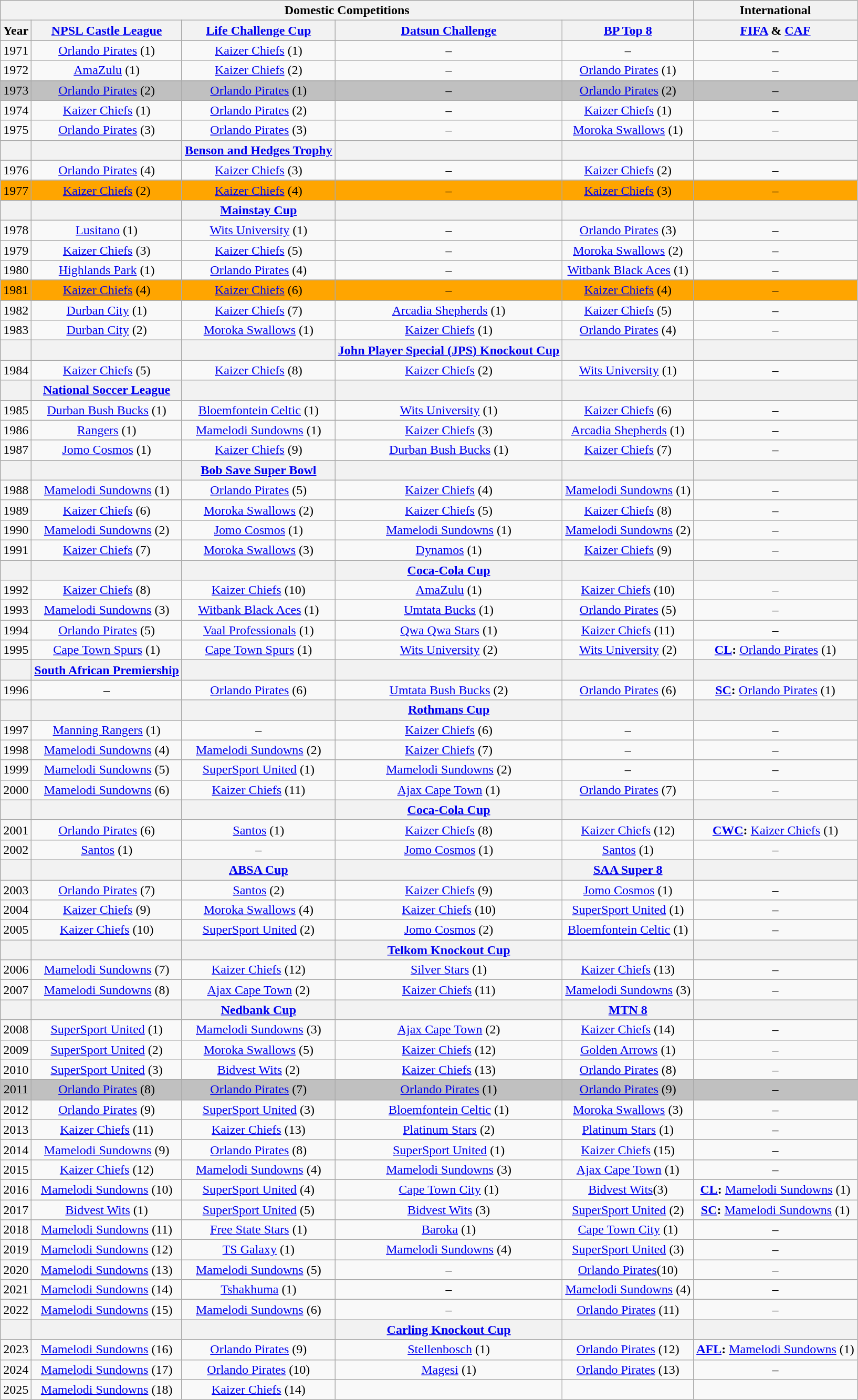<table class="wikitable"style="text-align: center;">
<tr>
<th colspan=5>Domestic Competitions</th>
<th>International</th>
</tr>
<tr>
<th>Year</th>
<th><a href='#'>NPSL Castle League</a></th>
<th><a href='#'>Life Challenge Cup</a></th>
<th><a href='#'>Datsun Challenge</a></th>
<th><a href='#'>BP Top 8</a></th>
<th><a href='#'>FIFA</a> & <a href='#'>CAF</a></th>
</tr>
<tr>
<td>1971</td>
<td><a href='#'>Orlando Pirates</a> (1)</td>
<td><a href='#'>Kaizer Chiefs</a> (1)</td>
<td>–</td>
<td>–</td>
<td>–</td>
</tr>
<tr>
<td>1972</td>
<td><a href='#'>AmaZulu</a> (1)</td>
<td><a href='#'>Kaizer Chiefs</a> (2)</td>
<td>–</td>
<td><a href='#'>Orlando Pirates</a> (1)</td>
<td>–</td>
</tr>
<tr>
</tr>
<tr style="background:Silver">
<td>1973</td>
<td><a href='#'>Orlando Pirates</a> (2)</td>
<td><a href='#'>Orlando Pirates</a> (1)</td>
<td>–</td>
<td><a href='#'>Orlando Pirates</a> (2)</td>
<td>–</td>
</tr>
<tr>
<td>1974</td>
<td><a href='#'>Kaizer Chiefs</a> (1)</td>
<td><a href='#'>Orlando Pirates</a> (2)</td>
<td>–</td>
<td><a href='#'>Kaizer Chiefs</a> (1)</td>
<td>–</td>
</tr>
<tr>
<td>1975</td>
<td><a href='#'>Orlando Pirates</a> (3)</td>
<td><a href='#'>Orlando Pirates</a> (3)</td>
<td>–</td>
<td><a href='#'>Moroka Swallows</a> (1)</td>
<td>–</td>
</tr>
<tr>
<th></th>
<th></th>
<th><a href='#'>Benson and Hedges Trophy</a></th>
<th></th>
<th></th>
<th></th>
</tr>
<tr>
<td>1976</td>
<td><a href='#'>Orlando Pirates</a> (4)</td>
<td><a href='#'>Kaizer Chiefs</a> (3)</td>
<td>–</td>
<td><a href='#'>Kaizer Chiefs</a> (2)</td>
<td>–</td>
</tr>
<tr>
</tr>
<tr style="background:orange">
<td>1977</td>
<td><a href='#'>Kaizer Chiefs</a> (2)</td>
<td><a href='#'>Kaizer Chiefs</a> (4)</td>
<td>–</td>
<td><a href='#'>Kaizer Chiefs</a> (3)</td>
<td>–</td>
</tr>
<tr>
<th></th>
<th></th>
<th><a href='#'>Mainstay Cup</a></th>
<th></th>
<th></th>
<th></th>
</tr>
<tr>
<td>1978</td>
<td><a href='#'>Lusitano</a> (1)</td>
<td><a href='#'>Wits University</a> (1)</td>
<td>–</td>
<td><a href='#'>Orlando Pirates</a> (3)</td>
<td>–</td>
</tr>
<tr>
<td>1979</td>
<td><a href='#'>Kaizer Chiefs</a> (3)</td>
<td><a href='#'>Kaizer Chiefs</a> (5)</td>
<td>–</td>
<td><a href='#'>Moroka Swallows</a> (2)</td>
<td>–</td>
</tr>
<tr>
<td>1980</td>
<td><a href='#'>Highlands Park</a> (1)</td>
<td><a href='#'>Orlando Pirates</a> (4)</td>
<td>–</td>
<td><a href='#'>Witbank Black Aces</a> (1)</td>
<td>–</td>
</tr>
<tr>
</tr>
<tr style="background:Orange">
<td>1981</td>
<td><a href='#'>Kaizer Chiefs</a> (4)</td>
<td><a href='#'>Kaizer Chiefs</a> (6)</td>
<td>–</td>
<td><a href='#'>Kaizer Chiefs</a> (4)</td>
<td>–</td>
</tr>
<tr>
<td>1982</td>
<td><a href='#'>Durban City</a> (1)</td>
<td><a href='#'>Kaizer Chiefs</a> (7)</td>
<td><a href='#'>Arcadia Shepherds</a> (1)</td>
<td><a href='#'>Kaizer Chiefs</a> (5)</td>
<td>–</td>
</tr>
<tr>
<td>1983</td>
<td><a href='#'>Durban City</a> (2)</td>
<td><a href='#'>Moroka Swallows</a> (1)</td>
<td><a href='#'>Kaizer Chiefs</a> (1)</td>
<td><a href='#'>Orlando Pirates</a> (4)</td>
<td>–</td>
</tr>
<tr>
<th></th>
<th></th>
<th></th>
<th><a href='#'>John Player Special (JPS) Knockout Cup</a></th>
<th></th>
<th></th>
</tr>
<tr>
<td>1984</td>
<td><a href='#'>Kaizer Chiefs</a> (5)</td>
<td><a href='#'>Kaizer Chiefs</a> (8)</td>
<td><a href='#'>Kaizer Chiefs</a> (2)</td>
<td><a href='#'>Wits University</a> (1)</td>
<td>–</td>
</tr>
<tr>
<th></th>
<th><a href='#'>National Soccer League</a></th>
<th></th>
<th></th>
<th></th>
<th></th>
</tr>
<tr>
<td>1985</td>
<td><a href='#'>Durban Bush Bucks</a> (1)</td>
<td><a href='#'>Bloemfontein Celtic</a> (1)</td>
<td><a href='#'>Wits University</a> (1)</td>
<td><a href='#'>Kaizer Chiefs</a> (6)</td>
<td>–</td>
</tr>
<tr>
<td>1986</td>
<td><a href='#'>Rangers</a> (1)</td>
<td><a href='#'>Mamelodi Sundowns</a> (1)</td>
<td><a href='#'>Kaizer Chiefs</a> (3)</td>
<td><a href='#'>Arcadia Shepherds</a> (1)</td>
<td>–</td>
</tr>
<tr>
<td>1987</td>
<td><a href='#'>Jomo Cosmos</a> (1)</td>
<td><a href='#'>Kaizer Chiefs</a> (9)</td>
<td><a href='#'>Durban Bush Bucks</a> (1)</td>
<td><a href='#'>Kaizer Chiefs</a> (7)</td>
<td>–</td>
</tr>
<tr>
<th></th>
<th></th>
<th><a href='#'>Bob Save Super Bowl</a></th>
<th></th>
<th></th>
<th></th>
</tr>
<tr>
<td>1988</td>
<td><a href='#'>Mamelodi Sundowns</a> (1)</td>
<td><a href='#'>Orlando Pirates</a> (5)</td>
<td><a href='#'>Kaizer Chiefs</a> (4)</td>
<td><a href='#'>Mamelodi Sundowns</a> (1)</td>
<td>–</td>
</tr>
<tr>
<td>1989</td>
<td><a href='#'>Kaizer Chiefs</a> (6)</td>
<td><a href='#'>Moroka Swallows</a> (2)</td>
<td><a href='#'>Kaizer Chiefs</a> (5)</td>
<td><a href='#'>Kaizer Chiefs</a> (8)</td>
<td>–</td>
</tr>
<tr>
<td>1990</td>
<td><a href='#'>Mamelodi Sundowns</a> (2)</td>
<td><a href='#'>Jomo Cosmos</a> (1)</td>
<td><a href='#'>Mamelodi Sundowns</a> (1)</td>
<td><a href='#'>Mamelodi Sundowns</a> (2)</td>
<td>–</td>
</tr>
<tr>
<td>1991</td>
<td><a href='#'>Kaizer Chiefs</a> (7)</td>
<td><a href='#'>Moroka Swallows</a> (3)</td>
<td><a href='#'>Dynamos</a> (1)</td>
<td><a href='#'>Kaizer Chiefs</a> (9)</td>
<td>–</td>
</tr>
<tr>
<th></th>
<th></th>
<th></th>
<th><a href='#'>Coca-Cola Cup</a></th>
<th></th>
<th></th>
</tr>
<tr>
<td>1992</td>
<td><a href='#'>Kaizer Chiefs</a> (8)</td>
<td><a href='#'>Kaizer Chiefs</a> (10)</td>
<td><a href='#'>AmaZulu</a> (1)</td>
<td><a href='#'>Kaizer Chiefs</a> (10)</td>
<td>–</td>
</tr>
<tr>
<td>1993</td>
<td><a href='#'>Mamelodi Sundowns</a> (3)</td>
<td><a href='#'>Witbank Black Aces</a> (1)</td>
<td><a href='#'>Umtata Bucks</a> (1)</td>
<td><a href='#'>Orlando Pirates</a> (5)</td>
<td>–</td>
</tr>
<tr>
<td>1994</td>
<td><a href='#'>Orlando Pirates</a> (5)</td>
<td><a href='#'>Vaal Professionals</a> (1)</td>
<td><a href='#'>Qwa Qwa Stars</a> (1)</td>
<td><a href='#'>Kaizer Chiefs</a> (11)</td>
<td>–</td>
</tr>
<tr>
<td>1995</td>
<td><a href='#'>Cape Town Spurs</a> (1)</td>
<td><a href='#'>Cape Town Spurs</a> (1)</td>
<td><a href='#'>Wits University</a> (2)</td>
<td><a href='#'>Wits University</a> (2)</td>
<td><strong><a href='#'>CL</a>:</strong> <a href='#'>Orlando Pirates</a> (1)</td>
</tr>
<tr>
<th></th>
<th><a href='#'>South African Premiership</a></th>
<th></th>
<th></th>
<th></th>
<th></th>
</tr>
<tr>
<td>1996</td>
<td>–</td>
<td><a href='#'>Orlando Pirates</a> (6)</td>
<td><a href='#'>Umtata Bush Bucks</a> (2)</td>
<td><a href='#'>Orlando Pirates</a> (6)</td>
<td><strong><a href='#'>SC</a>:</strong> <a href='#'>Orlando Pirates</a> (1)</td>
</tr>
<tr>
<th></th>
<th></th>
<th></th>
<th><a href='#'>Rothmans Cup</a></th>
<th></th>
<th></th>
</tr>
<tr>
<td>1997</td>
<td><a href='#'>Manning Rangers</a> (1)</td>
<td>–</td>
<td><a href='#'>Kaizer Chiefs</a> (6)</td>
<td>–</td>
<td>–</td>
</tr>
<tr>
<td>1998</td>
<td><a href='#'>Mamelodi Sundowns</a> (4)</td>
<td><a href='#'>Mamelodi Sundowns</a> (2)</td>
<td><a href='#'>Kaizer Chiefs</a> (7)</td>
<td>–</td>
<td>–</td>
</tr>
<tr>
<td>1999</td>
<td><a href='#'>Mamelodi Sundowns</a> (5)</td>
<td><a href='#'>SuperSport United</a> (1)</td>
<td><a href='#'>Mamelodi Sundowns</a> (2)</td>
<td>–</td>
<td>–</td>
</tr>
<tr>
<td>2000</td>
<td><a href='#'>Mamelodi Sundowns</a> (6)</td>
<td><a href='#'>Kaizer Chiefs</a> (11)</td>
<td><a href='#'>Ajax Cape Town</a> (1)</td>
<td><a href='#'>Orlando Pirates</a> (7)</td>
<td>–</td>
</tr>
<tr>
<th></th>
<th></th>
<th></th>
<th><a href='#'>Coca-Cola Cup</a></th>
<th></th>
<th></th>
</tr>
<tr>
<td>2001</td>
<td><a href='#'>Orlando Pirates</a> (6)</td>
<td><a href='#'>Santos</a> (1)</td>
<td><a href='#'>Kaizer Chiefs</a> (8)</td>
<td><a href='#'>Kaizer Chiefs</a> (12)</td>
<td><strong><a href='#'>CWC</a>:</strong> <a href='#'>Kaizer Chiefs</a> (1)</td>
</tr>
<tr>
<td>2002</td>
<td><a href='#'>Santos</a> (1)</td>
<td>–</td>
<td><a href='#'>Jomo Cosmos</a> (1)</td>
<td><a href='#'>Santos</a> (1)</td>
<td>–</td>
</tr>
<tr>
<th></th>
<th></th>
<th><a href='#'>ABSA Cup</a></th>
<th></th>
<th><a href='#'>SAA Super 8</a></th>
<th></th>
</tr>
<tr>
<td>2003</td>
<td><a href='#'>Orlando Pirates</a> (7)</td>
<td><a href='#'>Santos</a> (2)</td>
<td><a href='#'>Kaizer Chiefs</a> (9)</td>
<td><a href='#'>Jomo Cosmos</a> (1)</td>
<td>–</td>
</tr>
<tr>
<td>2004</td>
<td><a href='#'>Kaizer Chiefs</a> (9)</td>
<td><a href='#'>Moroka Swallows</a> (4)</td>
<td><a href='#'>Kaizer Chiefs</a> (10)</td>
<td><a href='#'>SuperSport United</a> (1)</td>
<td>–</td>
</tr>
<tr>
<td>2005</td>
<td><a href='#'>Kaizer Chiefs</a> (10)</td>
<td><a href='#'>SuperSport United</a> (2)</td>
<td><a href='#'>Jomo Cosmos</a> (2)</td>
<td><a href='#'>Bloemfontein Celtic</a> (1)</td>
<td>–</td>
</tr>
<tr>
<th></th>
<th></th>
<th></th>
<th><a href='#'>Telkom Knockout Cup</a></th>
<th></th>
<th></th>
</tr>
<tr>
<td>2006</td>
<td><a href='#'>Mamelodi Sundowns</a> (7)</td>
<td><a href='#'>Kaizer Chiefs</a> (12)</td>
<td><a href='#'>Silver Stars</a> (1)</td>
<td><a href='#'>Kaizer Chiefs</a> (13)</td>
<td>–</td>
</tr>
<tr>
<td>2007</td>
<td><a href='#'>Mamelodi Sundowns</a> (8)</td>
<td><a href='#'>Ajax Cape Town</a> (2)</td>
<td><a href='#'>Kaizer Chiefs</a> (11)</td>
<td><a href='#'>Mamelodi Sundowns</a> (3)</td>
<td>–</td>
</tr>
<tr>
<th></th>
<th></th>
<th><a href='#'>Nedbank Cup</a></th>
<th></th>
<th><a href='#'>MTN 8</a></th>
<th></th>
</tr>
<tr>
<td>2008</td>
<td><a href='#'>SuperSport United</a> (1)</td>
<td><a href='#'>Mamelodi Sundowns</a> (3)</td>
<td><a href='#'>Ajax Cape Town</a> (2)</td>
<td><a href='#'>Kaizer Chiefs</a> (14)</td>
<td>–</td>
</tr>
<tr>
<td>2009</td>
<td><a href='#'>SuperSport United</a> (2)</td>
<td><a href='#'>Moroka Swallows</a> (5)</td>
<td><a href='#'>Kaizer Chiefs</a> (12)</td>
<td><a href='#'>Golden Arrows</a> (1)</td>
<td>–</td>
</tr>
<tr>
<td>2010</td>
<td><a href='#'>SuperSport United</a> (3)</td>
<td><a href='#'>Bidvest Wits</a> (2)</td>
<td><a href='#'>Kaizer Chiefs</a> (13)</td>
<td><a href='#'>Orlando Pirates</a> (8)</td>
<td>–</td>
</tr>
<tr>
</tr>
<tr style="background:Silver">
<td>2011</td>
<td><a href='#'>Orlando Pirates</a> (8)</td>
<td><a href='#'>Orlando Pirates</a> (7)</td>
<td><a href='#'>Orlando Pirates</a> (1)</td>
<td><a href='#'>Orlando Pirates</a> (9)</td>
<td>–</td>
</tr>
<tr>
<td>2012</td>
<td><a href='#'>Orlando Pirates</a> (9)</td>
<td><a href='#'>SuperSport United</a> (3)</td>
<td><a href='#'>Bloemfontein Celtic</a> (1)</td>
<td><a href='#'>Moroka Swallows</a> (3)</td>
<td>–</td>
</tr>
<tr>
<td>2013</td>
<td><a href='#'>Kaizer Chiefs</a> (11)</td>
<td><a href='#'>Kaizer Chiefs</a> (13)</td>
<td><a href='#'>Platinum Stars</a> (2)</td>
<td><a href='#'>Platinum Stars</a> (1)</td>
<td>–</td>
</tr>
<tr>
<td>2014</td>
<td><a href='#'>Mamelodi Sundowns</a> (9)</td>
<td><a href='#'>Orlando Pirates</a> (8)</td>
<td><a href='#'>SuperSport United</a> (1)</td>
<td><a href='#'>Kaizer Chiefs</a> (15)</td>
<td>–</td>
</tr>
<tr>
<td>2015</td>
<td><a href='#'>Kaizer Chiefs</a> (12)</td>
<td><a href='#'>Mamelodi Sundowns</a> (4)</td>
<td><a href='#'>Mamelodi Sundowns</a> (3)</td>
<td><a href='#'>Ajax Cape Town</a> (1)</td>
<td>–</td>
</tr>
<tr>
<td>2016</td>
<td><a href='#'>Mamelodi Sundowns</a> (10)</td>
<td><a href='#'>SuperSport United</a> (4)</td>
<td><a href='#'>Cape Town City</a> (1)</td>
<td><a href='#'>Bidvest Wits</a>(3)</td>
<td><strong><a href='#'>CL</a>:</strong> <a href='#'>Mamelodi Sundowns</a> (1)</td>
</tr>
<tr>
<td>2017</td>
<td><a href='#'>Bidvest Wits</a> (1)</td>
<td><a href='#'>SuperSport United</a> (5)</td>
<td><a href='#'>Bidvest Wits</a> (3)</td>
<td><a href='#'>SuperSport United</a> (2)</td>
<td><strong><a href='#'>SC</a>:</strong> <a href='#'>Mamelodi Sundowns</a> (1)</td>
</tr>
<tr>
<td>2018</td>
<td><a href='#'>Mamelodi Sundowns</a> (11)</td>
<td><a href='#'>Free State Stars</a> (1)</td>
<td><a href='#'>Baroka</a> (1)</td>
<td><a href='#'>Cape Town City</a> (1)</td>
<td>–</td>
</tr>
<tr>
<td>2019</td>
<td><a href='#'>Mamelodi Sundowns</a> (12)</td>
<td><a href='#'>TS Galaxy</a> (1)</td>
<td><a href='#'>Mamelodi Sundowns</a> (4)</td>
<td><a href='#'>SuperSport United</a> (3)</td>
<td>–</td>
</tr>
<tr>
<td>2020</td>
<td><a href='#'>Mamelodi Sundowns</a> (13)</td>
<td><a href='#'>Mamelodi Sundowns</a> (5)</td>
<td>–</td>
<td><a href='#'>Orlando Pirates</a>(10)</td>
<td>–</td>
</tr>
<tr>
<td>2021</td>
<td><a href='#'>Mamelodi Sundowns</a> (14)</td>
<td><a href='#'>Tshakhuma</a> (1)</td>
<td>–</td>
<td><a href='#'>Mamelodi Sundowns</a> (4)</td>
<td>–</td>
</tr>
<tr>
<td>2022</td>
<td><a href='#'>Mamelodi Sundowns</a> (15)</td>
<td><a href='#'>Mamelodi Sundowns</a> (6)</td>
<td>–</td>
<td><a href='#'>Orlando Pirates</a> (11)</td>
<td>–</td>
</tr>
<tr>
<th></th>
<th></th>
<th></th>
<th><a href='#'>Carling Knockout Cup</a></th>
<th></th>
<th></th>
</tr>
<tr>
<td>2023</td>
<td><a href='#'>Mamelodi Sundowns</a> (16)</td>
<td><a href='#'>Orlando Pirates</a> (9)</td>
<td><a href='#'>Stellenbosch</a> (1)</td>
<td><a href='#'>Orlando Pirates</a> (12)</td>
<td><strong><a href='#'>AFL</a>:</strong> <a href='#'>Mamelodi Sundowns</a> (1)</td>
</tr>
<tr>
<td>2024</td>
<td><a href='#'>Mamelodi Sundowns</a> (17)</td>
<td><a href='#'>Orlando Pirates</a> (10)</td>
<td><a href='#'>Magesi</a> (1)</td>
<td><a href='#'>Orlando Pirates</a> (13)</td>
<td>–</td>
</tr>
<tr>
<td>2025</td>
<td><a href='#'>Mamelodi Sundowns</a> (18)</td>
<td><a href='#'>Kaizer Chiefs</a> (14)</td>
<td></td>
<td></td>
<td></td>
</tr>
</table>
